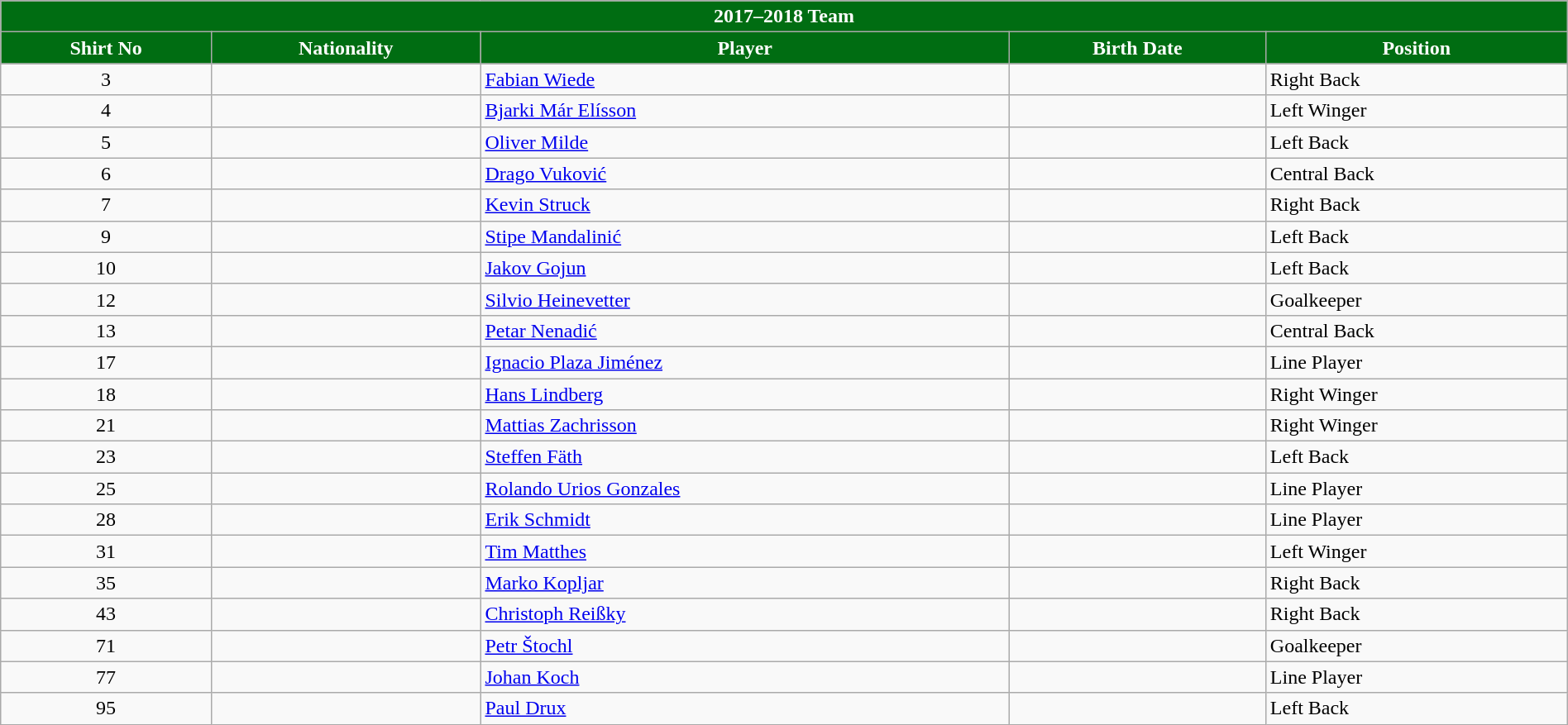<table class="wikitable collapsible collapsed" style="width:100%;">
<tr>
<th colspan=5 style="background-color:#006D12;color:white;text-align:center;">2017–2018 Team</th>
</tr>
<tr>
<th style="color:white; background:#006D12">Shirt No</th>
<th style="color:white; background:#006D12">Nationality</th>
<th style="color:white; background:#006D12">Player</th>
<th style="color:white; background:#006D12">Birth Date</th>
<th style="color:white; background:#006D12">Position</th>
</tr>
<tr>
<td align=center>3</td>
<td></td>
<td><a href='#'>Fabian Wiede</a></td>
<td></td>
<td>Right Back</td>
</tr>
<tr>
<td align=center>4</td>
<td></td>
<td><a href='#'>Bjarki Már Elísson</a></td>
<td></td>
<td>Left Winger</td>
</tr>
<tr>
<td align=center>5</td>
<td></td>
<td><a href='#'>Oliver Milde</a></td>
<td></td>
<td>Left Back</td>
</tr>
<tr>
<td align=center>6</td>
<td></td>
<td><a href='#'>Drago Vuković</a></td>
<td></td>
<td>Central Back</td>
</tr>
<tr>
<td align=center>7</td>
<td></td>
<td><a href='#'>Kevin Struck</a></td>
<td></td>
<td>Right Back</td>
</tr>
<tr>
<td align=center>9</td>
<td></td>
<td><a href='#'>Stipe Mandalinić</a></td>
<td></td>
<td>Left Back</td>
</tr>
<tr>
<td align=center>10</td>
<td></td>
<td><a href='#'>Jakov Gojun</a></td>
<td></td>
<td>Left Back</td>
</tr>
<tr>
<td align=center>12</td>
<td></td>
<td><a href='#'>Silvio Heinevetter</a></td>
<td></td>
<td>Goalkeeper</td>
</tr>
<tr>
<td align=center>13</td>
<td></td>
<td><a href='#'>Petar Nenadić</a></td>
<td></td>
<td>Central Back</td>
</tr>
<tr>
<td align=center>17</td>
<td></td>
<td><a href='#'>Ignacio Plaza Jiménez</a></td>
<td></td>
<td>Line Player</td>
</tr>
<tr>
<td align=center>18</td>
<td></td>
<td><a href='#'>Hans Lindberg</a></td>
<td></td>
<td>Right Winger</td>
</tr>
<tr>
<td align=center>21</td>
<td></td>
<td><a href='#'>Mattias Zachrisson</a></td>
<td></td>
<td>Right Winger</td>
</tr>
<tr>
<td align=center>23</td>
<td></td>
<td><a href='#'>Steffen Fäth</a></td>
<td></td>
<td>Left Back</td>
</tr>
<tr>
<td align=center>25</td>
<td></td>
<td><a href='#'>Rolando Urios Gonzales</a></td>
<td></td>
<td>Line Player</td>
</tr>
<tr>
<td align=center>28</td>
<td></td>
<td><a href='#'>Erik Schmidt</a></td>
<td></td>
<td>Line Player</td>
</tr>
<tr>
<td align=center>31</td>
<td></td>
<td><a href='#'>Tim Matthes</a></td>
<td></td>
<td>Left Winger</td>
</tr>
<tr>
<td align=center>35</td>
<td></td>
<td><a href='#'>Marko Kopljar</a></td>
<td></td>
<td>Right Back</td>
</tr>
<tr>
<td align=center>43</td>
<td></td>
<td><a href='#'>Christoph Reißky</a></td>
<td></td>
<td>Right Back</td>
</tr>
<tr>
<td align=center>71</td>
<td></td>
<td><a href='#'>Petr Štochl</a></td>
<td></td>
<td>Goalkeeper</td>
</tr>
<tr>
<td align=center>77</td>
<td></td>
<td><a href='#'>Johan Koch</a></td>
<td></td>
<td>Line Player</td>
</tr>
<tr>
<td align=center>95</td>
<td></td>
<td><a href='#'>Paul Drux</a></td>
<td></td>
<td>Left Back</td>
</tr>
</table>
